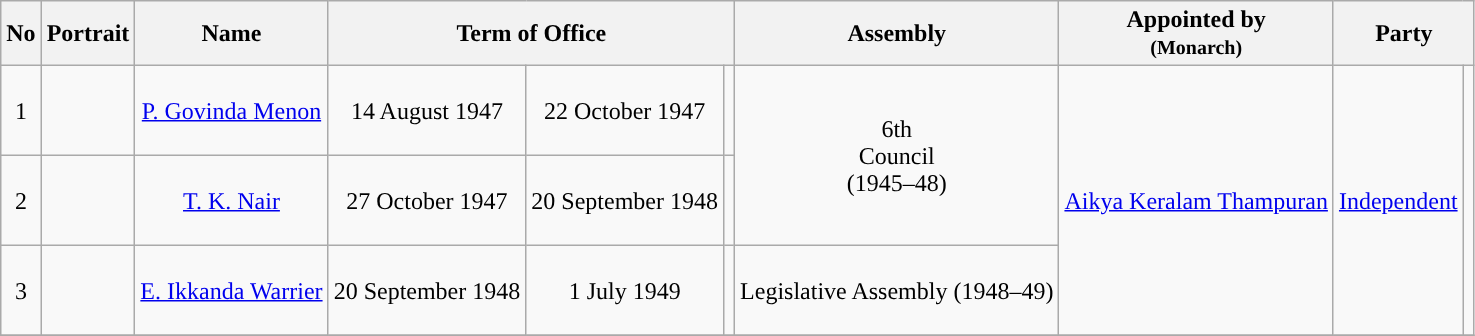<table class="wikitable" style=text-align:center>
<tr>
<th>No</th>
<th>Portrait</th>
<th>Name</th>
<th colspan="3">Term of Office</th>
<th>Assembly</th>
<th>Appointed by<br><small>(Monarch)</small></th>
<th colspan="2">Party</th>
</tr>
<tr style="height: 60px;">
<td>1</td>
<td></td>
<td><a href='#'>P. Govinda Menon</a></td>
<td>14 August 1947</td>
<td>22 October 1947</td>
<td></td>
<td rowspan="2">6th<br>Council<br>(1945–48)</td>
<td rowspan="3"><a href='#'>Aikya Keralam Thampuran</a></td>
<td rowspan="3"><a href='#'>Independent</a></td>
<td rowspan="3" style="background-color: "></td>
</tr>
<tr style="height: 60px;">
<td>2</td>
<td></td>
<td><a href='#'>T. K. Nair</a></td>
<td>27 October 1947</td>
<td>20 September 1948</td>
<td></td>
</tr>
<tr style="height: 60px;">
<td>3</td>
<td></td>
<td><a href='#'>E. Ikkanda Warrier</a></td>
<td>20 September 1948</td>
<td>1 July 1949</td>
<td></td>
<td>Legislative Assembly (1948–49)</td>
</tr>
<tr>
</tr>
</table>
